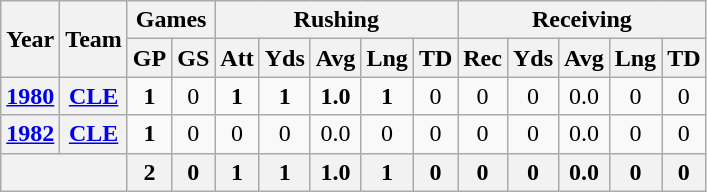<table class="wikitable" style="text-align:center;">
<tr>
<th rowspan="2">Year</th>
<th rowspan="2">Team</th>
<th colspan="2">Games</th>
<th colspan="5">Rushing</th>
<th colspan="5">Receiving</th>
</tr>
<tr>
<th>GP</th>
<th>GS</th>
<th>Att</th>
<th>Yds</th>
<th>Avg</th>
<th>Lng</th>
<th>TD</th>
<th>Rec</th>
<th>Yds</th>
<th>Avg</th>
<th>Lng</th>
<th>TD</th>
</tr>
<tr>
<th><a href='#'>1980</a></th>
<th><a href='#'>CLE</a></th>
<td><strong>1</strong></td>
<td>0</td>
<td><strong>1</strong></td>
<td><strong>1</strong></td>
<td><strong>1.0</strong></td>
<td><strong>1</strong></td>
<td>0</td>
<td>0</td>
<td>0</td>
<td>0.0</td>
<td>0</td>
<td>0</td>
</tr>
<tr>
<th><a href='#'>1982</a></th>
<th><a href='#'>CLE</a></th>
<td><strong>1</strong></td>
<td>0</td>
<td>0</td>
<td>0</td>
<td>0.0</td>
<td>0</td>
<td>0</td>
<td>0</td>
<td>0</td>
<td>0.0</td>
<td>0</td>
<td>0</td>
</tr>
<tr>
<th colspan="2"></th>
<th>2</th>
<th>0</th>
<th>1</th>
<th>1</th>
<th>1.0</th>
<th>1</th>
<th>0</th>
<th>0</th>
<th>0</th>
<th>0.0</th>
<th>0</th>
<th>0</th>
</tr>
</table>
